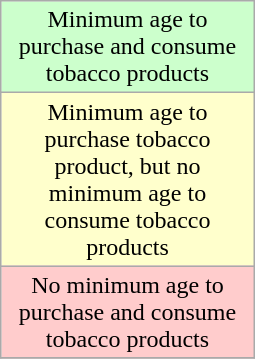<table class="wikitable" style="width: 170px;">
<tr>
<td style="background: #ccffcc;" align="center">Minimum age to purchase and consume tobacco products</td>
</tr>
<tr>
<td style="background: #ffffcc;" align="center">Minimum age to purchase tobacco product, but no minimum age to consume tobacco products</td>
</tr>
<tr>
<td style="background: #ffcccc;"  align="center">No minimum age to purchase and consume tobacco products</td>
</tr>
<tr>
</tr>
</table>
